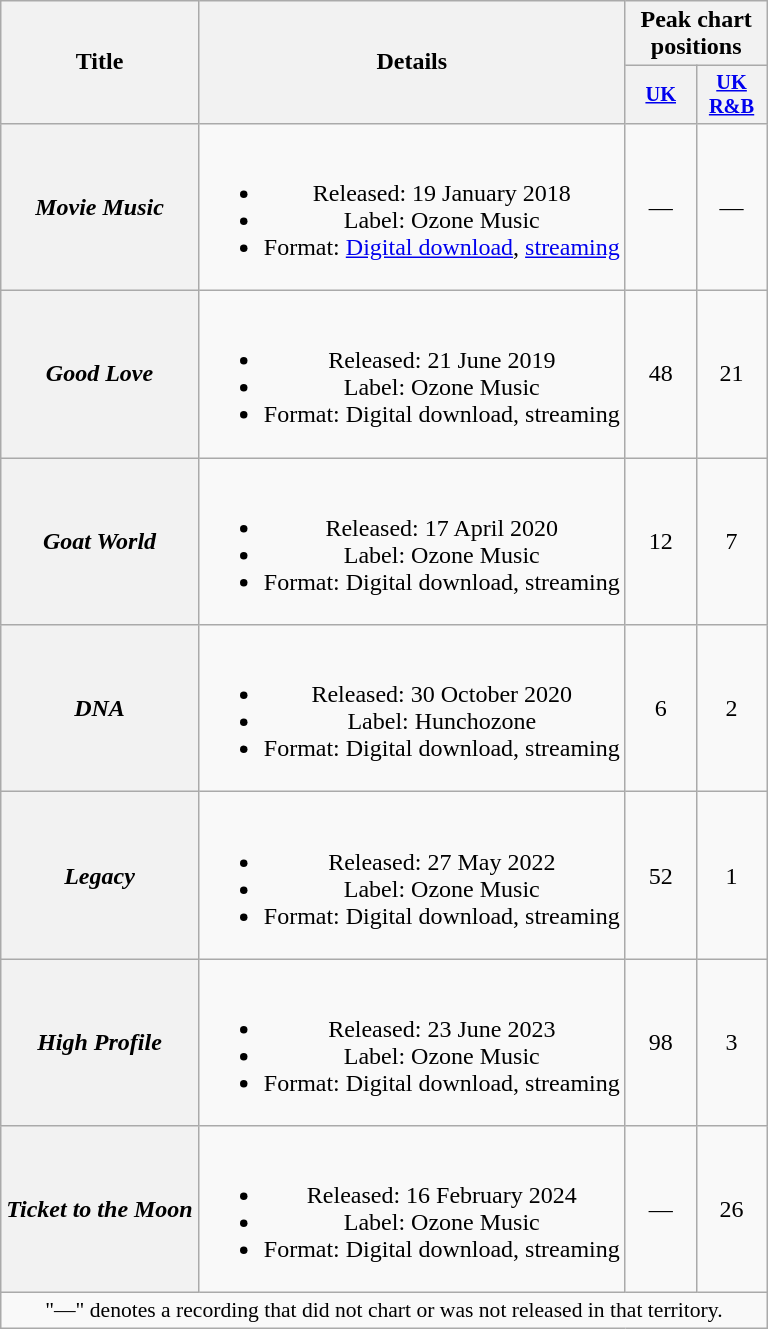<table class="wikitable plainrowheaders" style="text-align:center;">
<tr>
<th scope="col" rowspan="2">Title</th>
<th scope="col" rowspan="2">Details</th>
<th scope="col" colspan="2">Peak chart positions</th>
</tr>
<tr>
<th scope="col" style="width:3em;font-size:85%;"><a href='#'>UK</a><br></th>
<th scope="col" style="width:3em;font-size:85%;"><a href='#'>UK<br>R&B</a></th>
</tr>
<tr>
<th scope="row"><em>Movie Music</em></th>
<td><br><ul><li>Released: 19 January 2018</li><li>Label: Ozone Music</li><li>Format: <a href='#'>Digital download</a>, <a href='#'>streaming</a></li></ul></td>
<td>—</td>
<td>—</td>
</tr>
<tr>
<th scope="row"><em>Good Love</em></th>
<td><br><ul><li>Released: 21 June 2019</li><li>Label: Ozone Music</li><li>Format: Digital download, streaming</li></ul></td>
<td>48</td>
<td>21</td>
</tr>
<tr>
<th scope="row"><em>Goat World</em></th>
<td><br><ul><li>Released: 17 April 2020</li><li>Label: Ozone Music</li><li>Format: Digital download, streaming</li></ul></td>
<td>12</td>
<td>7</td>
</tr>
<tr>
<th scope="row"><em>DNA</em><br></th>
<td><br><ul><li>Released: 30 October 2020</li><li>Label: Hunchozone</li><li>Format: Digital download, streaming</li></ul></td>
<td>6</td>
<td>2</td>
</tr>
<tr>
<th scope="row"><em>Legacy</em></th>
<td><br><ul><li>Released: 27 May 2022</li><li>Label: Ozone Music</li><li>Format: Digital download, streaming</li></ul></td>
<td>52</td>
<td>1</td>
</tr>
<tr>
<th scope="row"><em>High Profile</em></th>
<td><br><ul><li>Released: 23 June 2023</li><li>Label: Ozone Music</li><li>Format: Digital download, streaming</li></ul></td>
<td>98</td>
<td>3</td>
</tr>
<tr>
<th><em>Ticket to the Moon</em></th>
<td><br><ul><li>Released: 16 February 2024</li><li>Label: Ozone Music</li><li>Format: Digital download, streaming</li></ul></td>
<td>—</td>
<td>26</td>
</tr>
<tr>
<td colspan="4" style="font-size:90%">"—" denotes a recording that did not chart or was not released in that territory.</td>
</tr>
</table>
